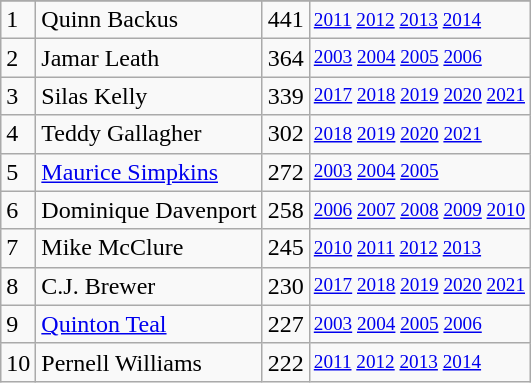<table class="wikitable">
<tr>
</tr>
<tr>
<td>1</td>
<td>Quinn Backus</td>
<td>441</td>
<td style="font-size:80%;"><a href='#'>2011</a> <a href='#'>2012</a> <a href='#'>2013</a> <a href='#'>2014</a></td>
</tr>
<tr>
<td>2</td>
<td>Jamar Leath</td>
<td>364</td>
<td style="font-size:80%;"><a href='#'>2003</a> <a href='#'>2004</a> <a href='#'>2005</a> <a href='#'>2006</a></td>
</tr>
<tr>
<td>3</td>
<td>Silas Kelly</td>
<td>339</td>
<td style="font-size:80%;"><a href='#'>2017</a> <a href='#'>2018</a> <a href='#'>2019</a> <a href='#'>2020</a> <a href='#'>2021</a></td>
</tr>
<tr>
<td>4</td>
<td>Teddy Gallagher</td>
<td>302</td>
<td style="font-size:80%;"><a href='#'>2018</a> <a href='#'>2019</a> <a href='#'>2020</a> <a href='#'>2021</a></td>
</tr>
<tr>
<td>5</td>
<td><a href='#'>Maurice Simpkins</a></td>
<td>272</td>
<td style="font-size:80%;"><a href='#'>2003</a> <a href='#'>2004</a> <a href='#'>2005</a></td>
</tr>
<tr>
<td>6</td>
<td>Dominique Davenport</td>
<td>258</td>
<td style="font-size:80%;"><a href='#'>2006</a> <a href='#'>2007</a> <a href='#'>2008</a> <a href='#'>2009</a> <a href='#'>2010</a></td>
</tr>
<tr>
<td>7</td>
<td>Mike McClure</td>
<td>245</td>
<td style="font-size:80%;"><a href='#'>2010</a> <a href='#'>2011</a> <a href='#'>2012</a> <a href='#'>2013</a></td>
</tr>
<tr>
<td>8</td>
<td>C.J. Brewer</td>
<td>230</td>
<td style="font-size:80%;"><a href='#'>2017</a> <a href='#'>2018</a> <a href='#'>2019</a> <a href='#'>2020</a> <a href='#'>2021</a></td>
</tr>
<tr>
<td>9</td>
<td><a href='#'>Quinton Teal</a></td>
<td>227</td>
<td style="font-size:80%;"><a href='#'>2003</a> <a href='#'>2004</a> <a href='#'>2005</a> <a href='#'>2006</a></td>
</tr>
<tr>
<td>10</td>
<td>Pernell Williams</td>
<td>222</td>
<td style="font-size:80%;"><a href='#'>2011</a> <a href='#'>2012</a> <a href='#'>2013</a> <a href='#'>2014</a></td>
</tr>
</table>
